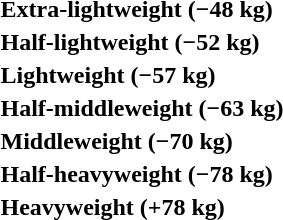<table>
<tr>
<th rowspan=2 style="text-align:left;">Extra-lightweight (−48 kg)</th>
<td rowspan=2></td>
<td rowspan=2></td>
<td></td>
</tr>
<tr>
<td></td>
</tr>
<tr>
<th rowspan=2 style="text-align:left;">Half-lightweight (−52 kg)</th>
<td rowspan=2></td>
<td rowspan=2></td>
<td></td>
</tr>
<tr>
<td></td>
</tr>
<tr>
<th rowspan=2 style="text-align:left;">Lightweight (−57 kg)</th>
<td rowspan=2></td>
<td rowspan=2></td>
<td></td>
</tr>
<tr>
<td></td>
</tr>
<tr>
<th rowspan=2 style="text-align:left;">Half-middleweight (−63 kg)</th>
<td rowspan=2></td>
<td rowspan=2></td>
<td></td>
</tr>
<tr>
<td></td>
</tr>
<tr>
<th rowspan=2 style="text-align:left;">Middleweight (−70 kg)</th>
<td rowspan=2></td>
<td rowspan=2></td>
<td></td>
</tr>
<tr>
<td></td>
</tr>
<tr>
<th rowspan=2 style="text-align:left;">Half-heavyweight (−78 kg)</th>
<td rowspan=2></td>
<td rowspan=2></td>
<td></td>
</tr>
<tr>
<td></td>
</tr>
<tr>
<th rowspan=2 style="text-align:left;">Heavyweight (+78 kg)</th>
<td rowspan=2></td>
<td rowspan=2></td>
<td></td>
</tr>
<tr>
<td></td>
</tr>
</table>
